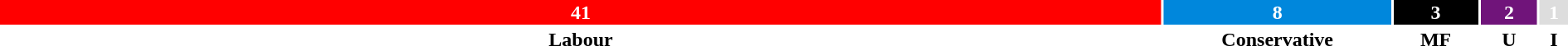<table style="width:100%; text-align:center;">
<tr style="color:white;">
<td style="background:red; width:74.55%;"><strong>41</strong></td>
<td style="background:#0087DC; width:14.55%;"><strong>8</strong></td>
<td style="background:black; width:5.46%;"><strong>3</strong></td>
<td style="background:#70147A; width:3.63%;"><strong>2</strong></td>
<td style="background:#DDDDDD; width:1.81%;"><strong>1</strong></td>
</tr>
<tr>
<td><span><strong>Labour</strong></span></td>
<td><span><strong>Conservative</strong></span></td>
<td><span><strong>MF</strong></span></td>
<td><span><strong>U</strong></span></td>
<td><span><strong>I</strong></span></td>
</tr>
</table>
